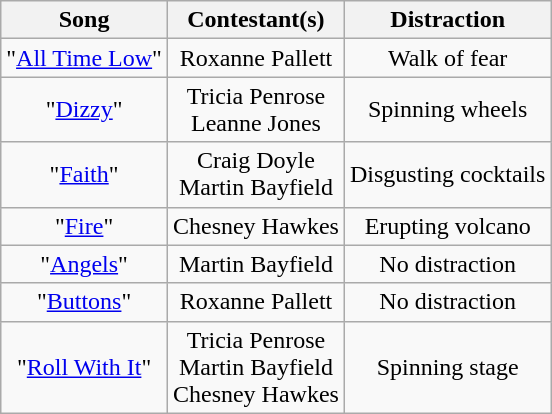<table class="wikitable" style="text-align:center">
<tr>
<th>Song</th>
<th>Contestant(s)</th>
<th>Distraction</th>
</tr>
<tr>
<td>"<a href='#'>All Time Low</a>"</td>
<td>Roxanne Pallett</td>
<td>Walk of fear</td>
</tr>
<tr>
<td>"<a href='#'>Dizzy</a>"</td>
<td>Tricia Penrose<br>Leanne Jones</td>
<td>Spinning wheels</td>
</tr>
<tr>
<td>"<a href='#'>Faith</a>"</td>
<td>Craig Doyle<br>Martin Bayfield</td>
<td>Disgusting cocktails</td>
</tr>
<tr>
<td>"<a href='#'>Fire</a>"</td>
<td>Chesney Hawkes</td>
<td>Erupting volcano</td>
</tr>
<tr>
<td>"<a href='#'>Angels</a>"</td>
<td>Martin Bayfield</td>
<td>No distraction</td>
</tr>
<tr>
<td>"<a href='#'>Buttons</a>"</td>
<td>Roxanne Pallett</td>
<td>No distraction</td>
</tr>
<tr>
<td>"<a href='#'>Roll With It</a>"</td>
<td>Tricia Penrose<br>Martin Bayfield<br>Chesney Hawkes</td>
<td>Spinning stage</td>
</tr>
</table>
